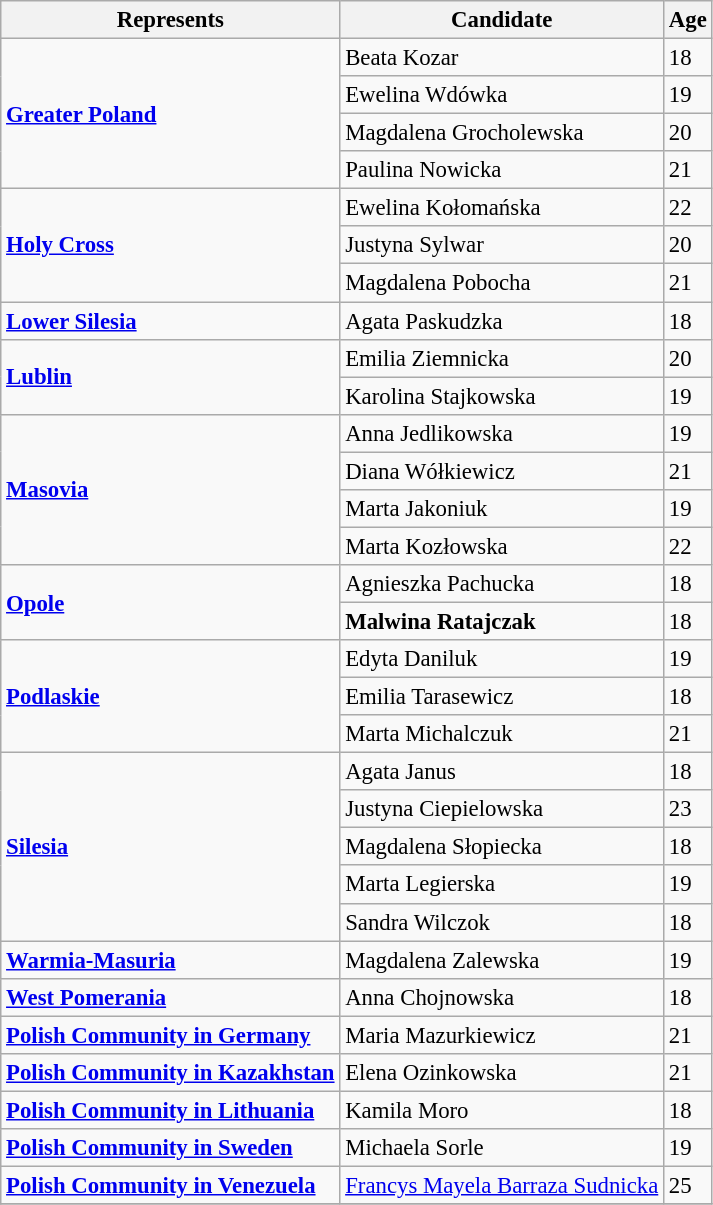<table class="wikitable sortable" style="font-size: 95%;">
<tr>
<th>Represents</th>
<th>Candidate</th>
<th>Age</th>
</tr>
<tr>
<td rowspan="4"> <strong><a href='#'>Greater Poland</a></strong></td>
<td>Beata Kozar</td>
<td>18</td>
</tr>
<tr>
<td>Ewelina Wdówka</td>
<td>19</td>
</tr>
<tr>
<td>Magdalena Grocholewska</td>
<td>20</td>
</tr>
<tr>
<td>Paulina Nowicka</td>
<td>21</td>
</tr>
<tr>
<td rowspan="3"> <strong><a href='#'>Holy Cross</a></strong></td>
<td>Ewelina Kołomańska</td>
<td>22</td>
</tr>
<tr>
<td>Justyna Sylwar</td>
<td>20</td>
</tr>
<tr>
<td>Magdalena Pobocha</td>
<td>21</td>
</tr>
<tr>
<td> <strong><a href='#'>Lower Silesia</a></strong></td>
<td>Agata Paskudzka</td>
<td>18</td>
</tr>
<tr>
<td rowspan="2"> <strong><a href='#'>Lublin</a></strong></td>
<td>Emilia Ziemnicka</td>
<td>20</td>
</tr>
<tr>
<td>Karolina Stajkowska</td>
<td>19</td>
</tr>
<tr>
<td rowspan="4"> <strong><a href='#'>Masovia</a></strong></td>
<td>Anna Jedlikowska</td>
<td>19</td>
</tr>
<tr>
<td>Diana Wółkiewicz</td>
<td>21</td>
</tr>
<tr>
<td>Marta Jakoniuk</td>
<td>19</td>
</tr>
<tr>
<td>Marta Kozłowska</td>
<td>22</td>
</tr>
<tr>
<td rowspan="2"> <strong><a href='#'>Opole</a></strong></td>
<td>Agnieszka Pachucka</td>
<td>18</td>
</tr>
<tr>
<td><strong>Malwina Ratajczak</strong></td>
<td>18</td>
</tr>
<tr>
<td rowspan="3"> <strong><a href='#'>Podlaskie</a></strong></td>
<td>Edyta Daniluk</td>
<td>19</td>
</tr>
<tr>
<td>Emilia Tarasewicz</td>
<td>18</td>
</tr>
<tr>
<td>Marta Michalczuk</td>
<td>21</td>
</tr>
<tr>
<td rowspan="5"> <strong><a href='#'>Silesia</a></strong></td>
<td>Agata Janus</td>
<td>18</td>
</tr>
<tr>
<td>Justyna Ciepielowska</td>
<td>23</td>
</tr>
<tr>
<td>Magdalena Słopiecka</td>
<td>18</td>
</tr>
<tr>
<td>Marta Legierska</td>
<td>19</td>
</tr>
<tr>
<td>Sandra Wilczok</td>
<td>18</td>
</tr>
<tr>
<td> <strong><a href='#'>Warmia-Masuria</a></strong></td>
<td>Magdalena Zalewska</td>
<td>19</td>
</tr>
<tr>
<td> <strong><a href='#'>West Pomerania</a></strong></td>
<td>Anna Chojnowska</td>
<td>18</td>
</tr>
<tr>
<td> <strong><a href='#'>Polish Community in Germany</a></strong></td>
<td>Maria Mazurkiewicz</td>
<td>21</td>
</tr>
<tr>
<td> <strong><a href='#'>Polish Community in Kazakhstan</a></strong></td>
<td>Elena Ozinkowska</td>
<td>21</td>
</tr>
<tr>
<td> <strong><a href='#'>Polish Community in Lithuania</a></strong></td>
<td>Kamila Moro</td>
<td>18</td>
</tr>
<tr>
<td> <strong><a href='#'>Polish Community in Sweden</a></strong></td>
<td>Michaela Sorle</td>
<td>19</td>
</tr>
<tr>
<td> <strong><a href='#'>Polish Community in Venezuela</a></strong></td>
<td><a href='#'>Francys Mayela Barraza Sudnicka</a></td>
<td>25</td>
</tr>
<tr>
</tr>
</table>
